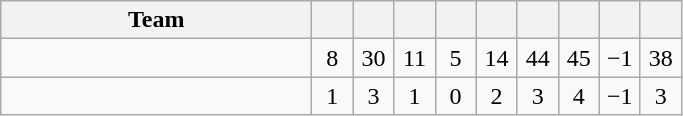<table class="wikitable sortable" style="text-align:center">
<tr>
<th width=200>Team</th>
<th width=20></th>
<th width=20></th>
<th width=20></th>
<th width=20></th>
<th width=20></th>
<th width=20></th>
<th width=20></th>
<th width=20></th>
<th width=20></th>
</tr>
<tr>
<td align=left> </td>
<td>8</td>
<td>30</td>
<td>11</td>
<td>5</td>
<td>14</td>
<td>44</td>
<td>45</td>
<td>−1</td>
<td>38</td>
</tr>
<tr>
<td align=left> </td>
<td>1</td>
<td>3</td>
<td>1</td>
<td>0</td>
<td>2</td>
<td>3</td>
<td>4</td>
<td>−1</td>
<td>3</td>
</tr>
</table>
